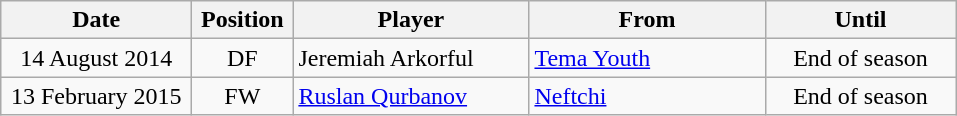<table class="wikitable" style="text-align: center;">
<tr>
<th width=120>Date</th>
<th width=60>Position</th>
<th width=150>Player</th>
<th width=150>From</th>
<th width=120>Until</th>
</tr>
<tr>
<td>14 August 2014</td>
<td>DF</td>
<td style="text-align:left;"> Jeremiah Arkorful</td>
<td style="text-align:left;"><a href='#'>Tema Youth</a></td>
<td>End of season</td>
</tr>
<tr>
<td>13 February 2015</td>
<td>FW</td>
<td style="text-align:left;"> <a href='#'>Ruslan Qurbanov</a></td>
<td style="text-align:left;"><a href='#'>Neftchi</a></td>
<td>End of season</td>
</tr>
</table>
